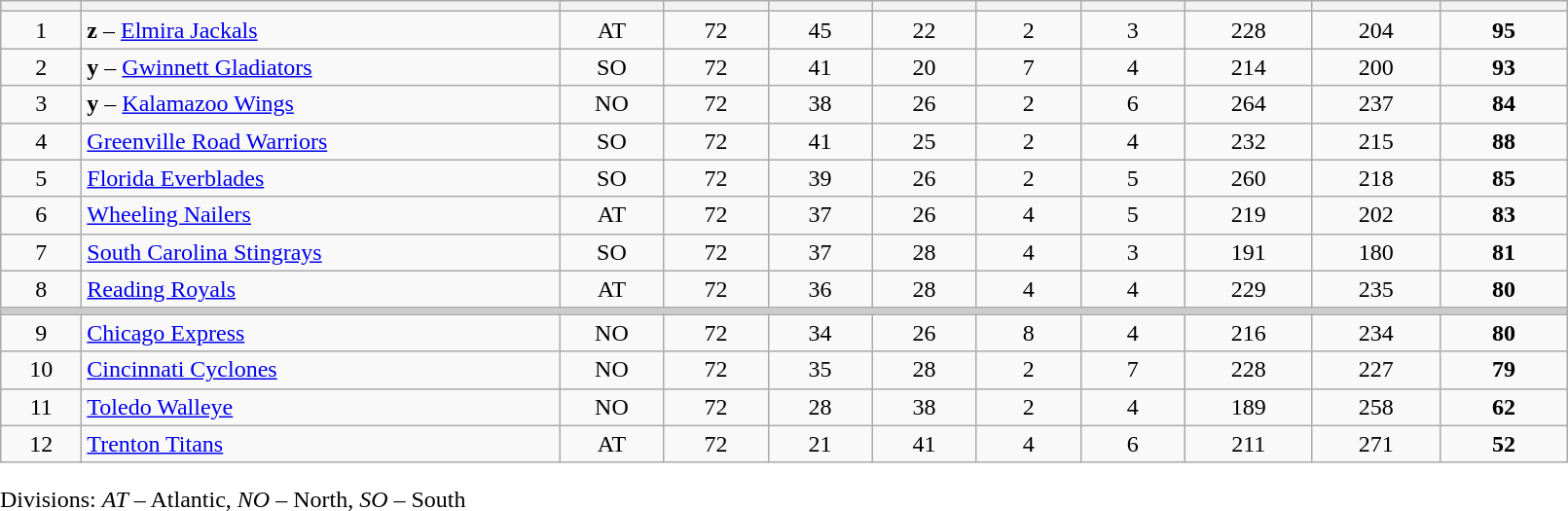<table border="0" cellspacing="0" cellpadding="0">
<tr>
<td colspan="2"><br><table class="wikitable sortable">
<tr>
<th style="width:3em"></th>
<th style="width:20em;" class="unsortable"></th>
<th style="width:4em;"></th>
<th style="width:4em;" class="unsortable"></th>
<th style="width:4em;"></th>
<th style="width:4em;"></th>
<th style="width:4em;"></th>
<th style="width:4em;"></th>
<th style="width:5em;"></th>
<th style="width:5em;"></th>
<th style="width:5em;"></th>
</tr>
<tr style="text-align: center;">
<td>1</td>
<td align=left><strong>z</strong> – <a href='#'>Elmira Jackals</a></td>
<td>AT</td>
<td>72</td>
<td>45</td>
<td>22</td>
<td>2</td>
<td>3</td>
<td>228</td>
<td>204</td>
<td><strong>95</strong></td>
</tr>
<tr style="text-align: center;">
<td>2</td>
<td align=left><strong>y</strong> – <a href='#'>Gwinnett Gladiators</a></td>
<td>SO</td>
<td>72</td>
<td>41</td>
<td>20</td>
<td>7</td>
<td>4</td>
<td>214</td>
<td>200</td>
<td><strong>93</strong></td>
</tr>
<tr style="text-align: center;">
<td>3</td>
<td align=left><strong>y</strong> – <a href='#'>Kalamazoo Wings</a></td>
<td>NO</td>
<td>72</td>
<td>38</td>
<td>26</td>
<td>2</td>
<td>6</td>
<td>264</td>
<td>237</td>
<td><strong>84</strong></td>
</tr>
<tr style="text-align: center;">
<td>4</td>
<td align=left><a href='#'>Greenville Road Warriors</a></td>
<td>SO</td>
<td>72</td>
<td>41</td>
<td>25</td>
<td>2</td>
<td>4</td>
<td>232</td>
<td>215</td>
<td><strong>88</strong></td>
</tr>
<tr style="text-align: center;">
<td>5</td>
<td align=left><a href='#'>Florida Everblades</a></td>
<td>SO</td>
<td>72</td>
<td>39</td>
<td>26</td>
<td>2</td>
<td>5</td>
<td>260</td>
<td>218</td>
<td><strong>85</strong></td>
</tr>
<tr style="text-align: center;">
<td>6</td>
<td align=left><a href='#'>Wheeling Nailers</a></td>
<td>AT</td>
<td>72</td>
<td>37</td>
<td>26</td>
<td>4</td>
<td>5</td>
<td>219</td>
<td>202</td>
<td><strong>83</strong></td>
</tr>
<tr style="text-align: center;">
<td>7</td>
<td align=left><a href='#'>South Carolina Stingrays</a></td>
<td>SO</td>
<td>72</td>
<td>37</td>
<td>28</td>
<td>4</td>
<td>3</td>
<td>191</td>
<td>180</td>
<td><strong>81</strong></td>
</tr>
<tr style="text-align: center;">
<td>8</td>
<td align=left><a href='#'>Reading Royals</a></td>
<td>AT</td>
<td>72</td>
<td>36</td>
<td>28</td>
<td>4</td>
<td>4</td>
<td>229</td>
<td>235</td>
<td><strong>80</strong></td>
</tr>
<tr class="unsortable" style="color:#cccccc;background-color:#cccccc;height:3px">
<td colspan="11" style="height:3px;font-size:1px">8.5</td>
</tr>
<tr style="text-align: center;">
<td>9</td>
<td align=left><a href='#'>Chicago Express</a></td>
<td>NO</td>
<td>72</td>
<td>34</td>
<td>26</td>
<td>8</td>
<td>4</td>
<td>216</td>
<td>234</td>
<td><strong>80</strong></td>
</tr>
<tr style="text-align: center;">
<td>10</td>
<td align=left><a href='#'>Cincinnati Cyclones</a></td>
<td>NO</td>
<td>72</td>
<td>35</td>
<td>28</td>
<td>2</td>
<td>7</td>
<td>228</td>
<td>227</td>
<td><strong>79</strong></td>
</tr>
<tr style="text-align: center;">
<td>11</td>
<td align=left><a href='#'>Toledo Walleye</a></td>
<td>NO</td>
<td>72</td>
<td>28</td>
<td>38</td>
<td>2</td>
<td>4</td>
<td>189</td>
<td>258</td>
<td><strong>62</strong></td>
</tr>
<tr style="text-align: center;">
<td>12</td>
<td align=left><a href='#'>Trenton Titans</a></td>
<td>AT</td>
<td>72</td>
<td>21</td>
<td>41</td>
<td>4</td>
<td>6</td>
<td>211</td>
<td>271</td>
<td><strong>52</strong></td>
</tr>
</table>
</td>
</tr>
<tr>
<td>Divisions: <em>AT</em> – Atlantic, <em>NO</em> – North, <em>SO</em> – South</td>
</tr>
</table>
